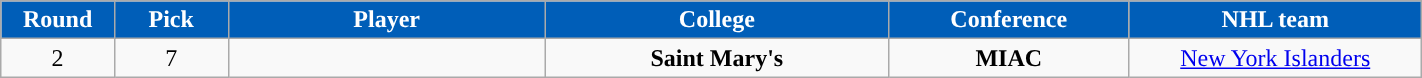<table class="wikitable sortable" width="75%">
<tr>
<th style="color:white; background-color:#005EB8; width: 4em;">Round</th>
<th style="color:white; background-color:#005EB8; width: 4em;">Pick</th>
<th style="color:white; background-color:#005EB8; width: 12em;">Player</th>
<th style="color:white; background-color:#005EB8; width: 13em;">College</th>
<th style="color:white; background-color:#005EB8; width: 9em;">Conference</th>
<th style="color:white; background-color:#005EB8; width: 11em;">NHL team</th>
</tr>
<tr align="center" bgcolor="">
<td>2</td>
<td>7</td>
<td></td>
<td><strong>Saint Mary's</strong></td>
<td><strong>MIAC</strong></td>
<td><a href='#'>New York Islanders</a></td>
</tr>
</table>
